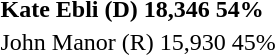<table>
<tr>
<td><strong>Kate Ebli (D) 18,346 54%</strong></td>
</tr>
<tr>
<td>John Manor (R) 15,930 45%</td>
</tr>
</table>
